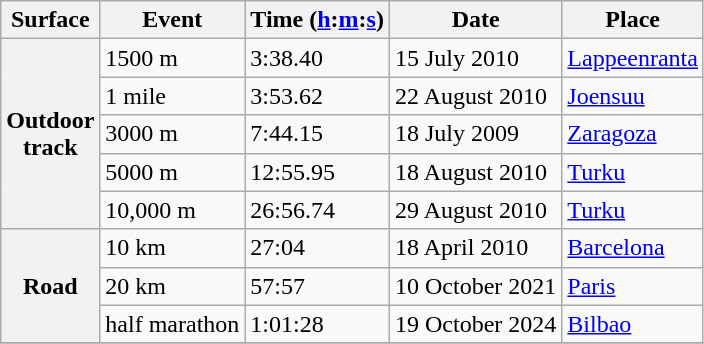<table class="wikitable">
<tr>
<th>Surface</th>
<th>Event</th>
<th>Time (<a href='#'>h</a>:<a href='#'>m</a>:<a href='#'>s</a>)</th>
<th>Date</th>
<th>Place</th>
</tr>
<tr>
<th rowspan=5>Outdoor<br>track</th>
<td>1500 m</td>
<td>3:38.40</td>
<td>15 July 2010</td>
<td><a href='#'>Lappeenranta</a></td>
</tr>
<tr>
<td>1 mile</td>
<td>3:53.62</td>
<td>22 August 2010</td>
<td><a href='#'>Joensuu</a></td>
</tr>
<tr>
<td>3000 m</td>
<td>7:44.15</td>
<td>18 July 2009</td>
<td><a href='#'>Zaragoza</a></td>
</tr>
<tr>
<td>5000 m</td>
<td>12:55.95</td>
<td>18 August 2010</td>
<td><a href='#'>Turku</a></td>
</tr>
<tr>
<td>10,000 m</td>
<td>26:56.74</td>
<td>29 August 2010</td>
<td><a href='#'>Turku</a></td>
</tr>
<tr>
<th rowspan=3>Road</th>
<td>10 km</td>
<td>27:04</td>
<td>18 April 2010</td>
<td><a href='#'>Barcelona</a></td>
</tr>
<tr>
<td>20 km</td>
<td>57:57</td>
<td>10 October 2021</td>
<td><a href='#'>Paris</a></td>
</tr>
<tr>
<td>half marathon</td>
<td>1:01:28</td>
<td>19 October 2024</td>
<td><a href='#'>Bilbao</a></td>
</tr>
<tr>
</tr>
</table>
